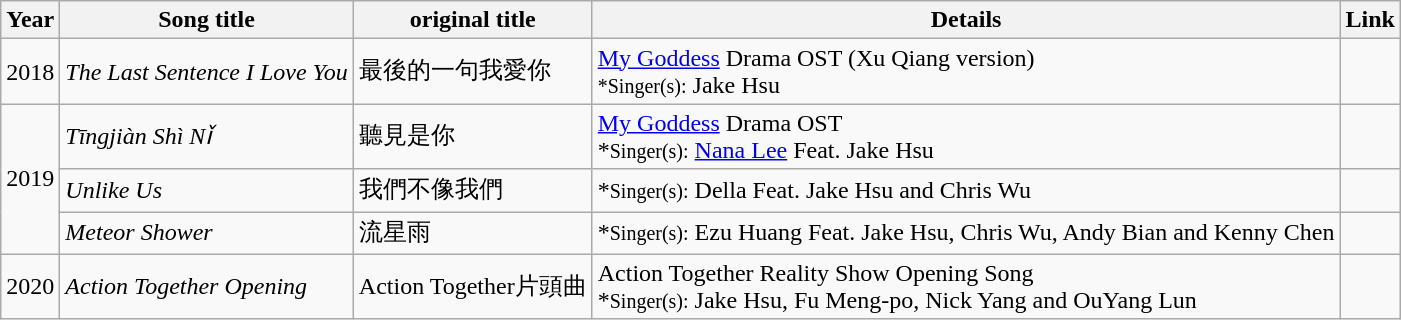<table class="wikitable sortable">
<tr>
<th>Year</th>
<th>Song title</th>
<th>original title</th>
<th>Details</th>
<th>Link</th>
</tr>
<tr>
<td>2018</td>
<td><em>The Last Sentence I Love You</em></td>
<td>最後的一句我愛你</td>
<td><a href='#'>My Goddess</a> Drama OST (Xu Qiang version)<br><small>*Singer(s):</small> Jake Hsu</td>
<td></td>
</tr>
<tr>
<td rowspan = 3>2019</td>
<td><em>Tīngjiàn Shì Nǐ</em></td>
<td>聽見是你</td>
<td><a href='#'>My Goddess</a> Drama OST<br>*<small>Singer(s):</small> <a href='#'>Nana Lee</a> Feat. Jake Hsu</td>
<td></td>
</tr>
<tr>
<td><em>Unlike Us</em></td>
<td>我們不像我們</td>
<td>*<small>Singer(s):</small> Della Feat. Jake Hsu and Chris Wu</td>
<td></td>
</tr>
<tr>
<td><em>Meteor Shower</em></td>
<td>流星雨</td>
<td>*<small>Singer(s):</small> Ezu Huang Feat. Jake Hsu, Chris Wu, Andy Bian and Kenny Chen</td>
<td></td>
</tr>
<tr>
<td>2020</td>
<td><em>Action Together Opening</em></td>
<td>Action Together片頭曲</td>
<td>Action Together Reality Show Opening Song<br>*<small>Singer(s):</small> Jake Hsu, Fu Meng-po, Nick Yang and OuYang Lun</td>
<td></td>
</tr>
</table>
